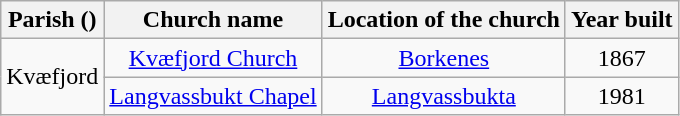<table class="wikitable" style="text-align:center">
<tr>
<th>Parish ()</th>
<th>Church name</th>
<th>Location of the church</th>
<th>Year built</th>
</tr>
<tr>
<td rowspan="2">Kvæfjord</td>
<td><a href='#'>Kvæfjord Church</a></td>
<td><a href='#'>Borkenes</a></td>
<td>1867</td>
</tr>
<tr>
<td><a href='#'>Langvassbukt Chapel</a></td>
<td><a href='#'>Langvassbukta</a></td>
<td>1981</td>
</tr>
</table>
